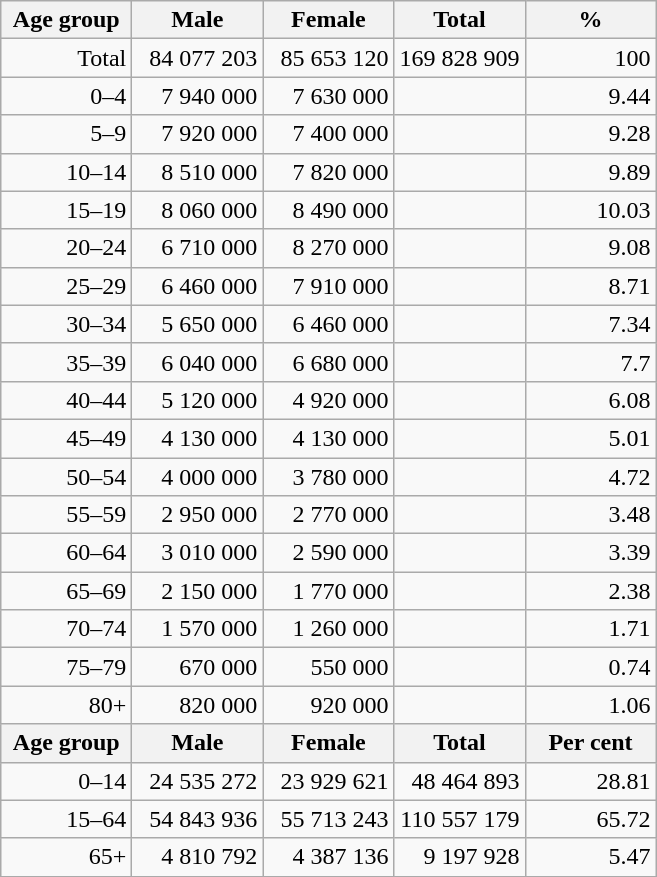<table class="wikitable">
<tr>
<th width="80pt">Age group</th>
<th width="80pt">Male</th>
<th width="80pt">Female</th>
<th width="80pt">Total</th>
<th width="80pt">%</th>
</tr>
<tr>
<td align="right">Total</td>
<td align="right">84 077 203</td>
<td align="right">85 653 120</td>
<td align="right">169 828 909</td>
<td align="right">100</td>
</tr>
<tr>
<td align="right">0–4</td>
<td align="right">7 940 000</td>
<td align="right">7 630 000</td>
<td align="right"></td>
<td align="right">9.44</td>
</tr>
<tr>
<td align="right">5–9</td>
<td align="right">7 920 000</td>
<td align="right">7 400 000</td>
<td align="right"></td>
<td align="right">9.28</td>
</tr>
<tr>
<td align="right">10–14</td>
<td align="right">8 510 000</td>
<td align="right">7 820 000</td>
<td align="right"></td>
<td align="right">9.89</td>
</tr>
<tr>
<td align="right">15–19</td>
<td align="right">8 060 000</td>
<td align="right">8 490 000</td>
<td align="right"></td>
<td align="right">10.03</td>
</tr>
<tr>
<td align="right">20–24</td>
<td align="right">6 710 000</td>
<td align="right">8 270 000</td>
<td align="right"></td>
<td align="right">9.08</td>
</tr>
<tr>
<td align="right">25–29</td>
<td align="right">6 460 000</td>
<td align="right">7 910 000</td>
<td align="right"></td>
<td align="right">8.71</td>
</tr>
<tr>
<td align="right">30–34</td>
<td align="right">5 650 000</td>
<td align="right">6 460 000</td>
<td align="right"></td>
<td align="right">7.34</td>
</tr>
<tr>
<td align="right">35–39</td>
<td align="right">6 040 000</td>
<td align="right">6 680 000</td>
<td align="right"></td>
<td align="right">7.7</td>
</tr>
<tr>
<td align="right">40–44</td>
<td align="right">5 120 000</td>
<td align="right">4 920 000</td>
<td align="right"></td>
<td align="right">6.08</td>
</tr>
<tr>
<td align="right">45–49</td>
<td align="right">4 130 000</td>
<td align="right">4 130 000</td>
<td align="right"></td>
<td align="right">5.01</td>
</tr>
<tr>
<td align="right">50–54</td>
<td align="right">4 000 000</td>
<td align="right">3 780 000</td>
<td align="right"></td>
<td align="right">4.72</td>
</tr>
<tr>
<td align="right">55–59</td>
<td align="right">2 950 000</td>
<td align="right">2 770 000</td>
<td align="right"></td>
<td align="right">3.48</td>
</tr>
<tr>
<td align="right">60–64</td>
<td align="right">3 010 000</td>
<td align="right">2 590 000</td>
<td align="right"></td>
<td align="right">3.39</td>
</tr>
<tr>
<td align="right">65–69</td>
<td align="right">2 150 000</td>
<td align="right">1 770 000</td>
<td align="right"></td>
<td align="right">2.38</td>
</tr>
<tr>
<td align="right">70–74</td>
<td align="right">1 570 000</td>
<td align="right">1 260 000</td>
<td align="right"></td>
<td align="right">1.71</td>
</tr>
<tr>
<td align="right">75–79</td>
<td align="right">670 000</td>
<td align="right">550 000</td>
<td align="right"></td>
<td align="right">0.74</td>
</tr>
<tr>
<td align="right">80+</td>
<td align="right">820 000</td>
<td align="right">920 000</td>
<td align="right"></td>
<td align="right">1.06</td>
</tr>
<tr>
<th width="50">Age group</th>
<th width="80pt">Male</th>
<th width="80">Female</th>
<th width="80">Total</th>
<th width="50">Per cent</th>
</tr>
<tr>
<td align="right">0–14</td>
<td align="right">24 535 272</td>
<td align="right">23 929 621</td>
<td align="right">48 464 893</td>
<td align="right">28.81</td>
</tr>
<tr>
<td align="right">15–64</td>
<td align="right">54 843 936</td>
<td align="right">55 713 243</td>
<td align="right">110 557 179</td>
<td align="right">65.72</td>
</tr>
<tr>
<td align="right">65+</td>
<td align="right">4 810 792</td>
<td align="right">4 387 136</td>
<td align="right">9 197 928</td>
<td align="right">5.47</td>
</tr>
<tr>
</tr>
</table>
